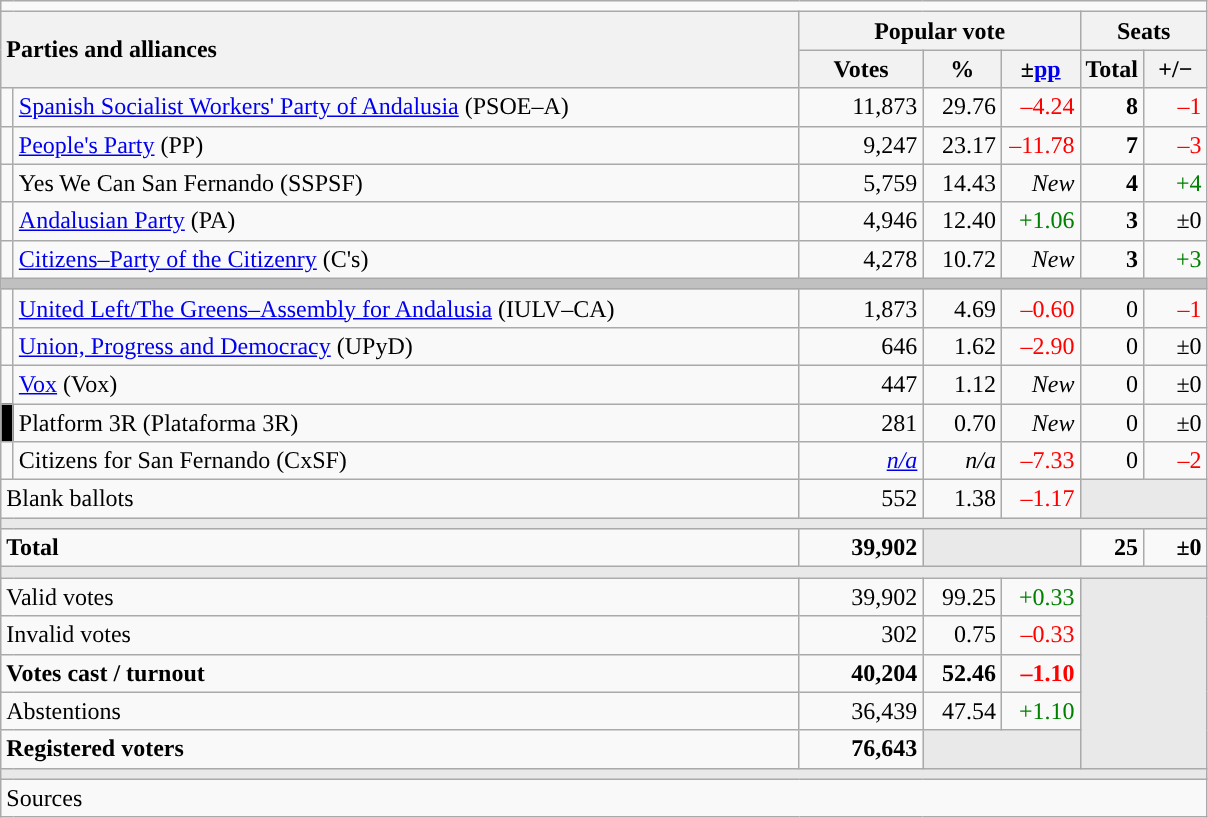<table class="wikitable" style="text-align:right;">
<tr>
<td colspan="7"></td>
</tr>
<tr>
<th style="text-align:left;" rowspan="2" colspan="2" width="525">Parties and alliances</th>
<th colspan="3">Popular vote</th>
<th colspan="2">Seats</th>
</tr>
<tr>
<th width="75">Votes</th>
<th width="45">%</th>
<th width="45">±<a href='#'>pp</a></th>
<th width="35">Total</th>
<th width="35">+/−</th>
</tr>
<tr>
<td width="1" style="color:inherit;background:"></td>
<td align="left"><a href='#'>Spanish Socialist Workers' Party of Andalusia</a> (PSOE–A)</td>
<td>11,873</td>
<td>29.76</td>
<td style="color:red;">–4.24</td>
<td><strong>8</strong></td>
<td style="color:red;">–1</td>
</tr>
<tr>
<td style="color:inherit;background:"></td>
<td align="left"><a href='#'>People's Party</a> (PP)</td>
<td>9,247</td>
<td>23.17</td>
<td style="color:red;">–11.78</td>
<td><strong>7</strong></td>
<td style="color:red;">–3</td>
</tr>
<tr>
<td style="color:inherit;background:"></td>
<td align="left">Yes We Can San Fernando (SSPSF)</td>
<td>5,759</td>
<td>14.43</td>
<td><em>New</em></td>
<td><strong>4</strong></td>
<td style="color:green;">+4</td>
</tr>
<tr>
<td style="color:inherit;background:"></td>
<td align="left"><a href='#'>Andalusian Party</a> (PA)</td>
<td>4,946</td>
<td>12.40</td>
<td style="color:green;">+1.06</td>
<td><strong>3</strong></td>
<td>±0</td>
</tr>
<tr>
<td style="color:inherit;background:"></td>
<td align="left"><a href='#'>Citizens–Party of the Citizenry</a> (C's)</td>
<td>4,278</td>
<td>10.72</td>
<td><em>New</em></td>
<td><strong>3</strong></td>
<td style="color:green;">+3</td>
</tr>
<tr>
<td colspan="7" bgcolor="#C0C0C0"></td>
</tr>
<tr>
<td style="color:inherit;background:"></td>
<td align="left"><a href='#'>United Left/The Greens–Assembly for Andalusia</a> (IULV–CA)</td>
<td>1,873</td>
<td>4.69</td>
<td style="color:red;">–0.60</td>
<td>0</td>
<td style="color:red;">–1</td>
</tr>
<tr>
<td style="color:inherit;background:"></td>
<td align="left"><a href='#'>Union, Progress and Democracy</a> (UPyD)</td>
<td>646</td>
<td>1.62</td>
<td style="color:red;">–2.90</td>
<td>0</td>
<td>±0</td>
</tr>
<tr>
<td style="color:inherit;background:"></td>
<td align="left"><a href='#'>Vox</a> (Vox)</td>
<td>447</td>
<td>1.12</td>
<td><em>New</em></td>
<td>0</td>
<td>±0</td>
</tr>
<tr>
<td bgcolor="black"></td>
<td align="left">Platform 3R (Plataforma 3R)</td>
<td>281</td>
<td>0.70</td>
<td><em>New</em></td>
<td>0</td>
<td>±0</td>
</tr>
<tr>
<td style="color:inherit;background:"></td>
<td align="left">Citizens for San Fernando (CxSF)</td>
<td><em><a href='#'>n/a</a></em></td>
<td><em>n/a</em></td>
<td style="color:red;">–7.33</td>
<td>0</td>
<td style="color:red;">–2</td>
</tr>
<tr>
<td align="left" colspan="2">Blank ballots</td>
<td>552</td>
<td>1.38</td>
<td style="color:red;">–1.17</td>
<td bgcolor="#E9E9E9" colspan="2"></td>
</tr>
<tr>
<td colspan="7" bgcolor="#E9E9E9"></td>
</tr>
<tr style="font-weight:bold;">
<td align="left" colspan="2">Total</td>
<td>39,902</td>
<td bgcolor="#E9E9E9" colspan="2"></td>
<td>25</td>
<td>±0</td>
</tr>
<tr>
<td colspan="7" bgcolor="#E9E9E9"></td>
</tr>
<tr>
<td align="left" colspan="2">Valid votes</td>
<td>39,902</td>
<td>99.25</td>
<td style="color:green;">+0.33</td>
<td bgcolor="#E9E9E9" colspan="2" rowspan="5"></td>
</tr>
<tr>
<td align="left" colspan="2">Invalid votes</td>
<td>302</td>
<td>0.75</td>
<td style="color:red;">–0.33</td>
</tr>
<tr style="font-weight:bold;">
<td align="left" colspan="2">Votes cast / turnout</td>
<td>40,204</td>
<td>52.46</td>
<td style="color:red;">–1.10</td>
</tr>
<tr>
<td align="left" colspan="2">Abstentions</td>
<td>36,439</td>
<td>47.54</td>
<td style="color:green;">+1.10</td>
</tr>
<tr style="font-weight:bold;">
<td align="left" colspan="2">Registered voters</td>
<td>76,643</td>
<td bgcolor="#E9E9E9" colspan="2"></td>
</tr>
<tr>
<td colspan="7" bgcolor="#E9E9E9"></td>
</tr>
<tr>
<td align="left" colspan="7">Sources</td>
</tr>
</table>
